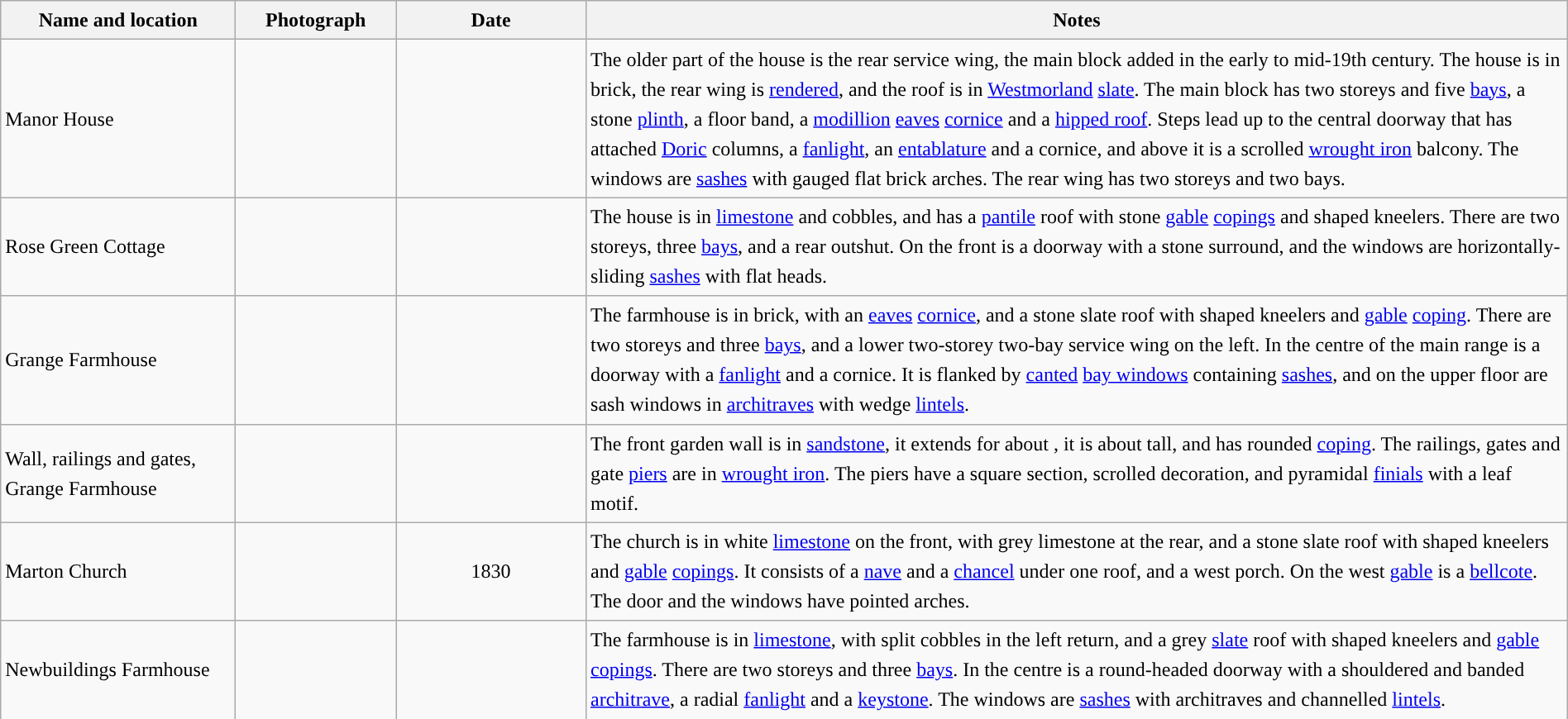<table class="wikitable sortable plainrowheaders" style="width:100%;border:0px;text-align:left;line-height:150%;">
<tr>
<th scope="col"  style="width:150px">Name and location</th>
<th scope="col"  style="width:100px" class="unsortable">Photograph</th>
<th scope="col"  style="width:120px">Date</th>
<th scope="col"  style="width:650px" class="unsortable">Notes</th>
</tr>
<tr>
<td>Manor House<br><small></small></td>
<td></td>
<td align="center"></td>
<td>The older part of the house is the rear service wing, the main block added in the early to mid-19th century. The house is in brick, the rear wing is <a href='#'>rendered</a>, and the roof is in <a href='#'>Westmorland</a> <a href='#'>slate</a>. The main block has two storeys and five <a href='#'>bays</a>, a stone <a href='#'>plinth</a>, a floor band, a <a href='#'>modillion</a> <a href='#'>eaves</a> <a href='#'>cornice</a> and a <a href='#'>hipped roof</a>. Steps lead up to the central doorway that has attached <a href='#'>Doric</a> columns, a <a href='#'>fanlight</a>, an <a href='#'>entablature</a> and a cornice, and above it is a scrolled <a href='#'>wrought iron</a> balcony. The windows are <a href='#'>sashes</a> with gauged flat brick arches. The rear wing has two storeys and two bays.</td>
</tr>
<tr>
<td>Rose Green Cottage<br><small></small></td>
<td></td>
<td align="center"></td>
<td>The house is in <a href='#'>limestone</a> and cobbles, and has a <a href='#'>pantile</a> roof with stone <a href='#'>gable</a> <a href='#'>copings</a> and shaped kneelers. There are two storeys, three <a href='#'>bays</a>, and a rear outshut. On the front is a doorway with a stone surround, and the windows are horizontally-sliding <a href='#'>sashes</a> with flat heads.</td>
</tr>
<tr>
<td>Grange Farmhouse<br><small></small></td>
<td></td>
<td align="center"></td>
<td>The farmhouse is in brick, with an <a href='#'>eaves</a> <a href='#'>cornice</a>, and a stone slate roof with shaped kneelers and <a href='#'>gable</a> <a href='#'>coping</a>. There are two storeys and three <a href='#'>bays</a>, and a lower two-storey two-bay service wing on the left. In the centre of the main range is a doorway with a <a href='#'>fanlight</a> and a cornice. It is flanked by <a href='#'>canted</a> <a href='#'>bay windows</a> containing <a href='#'>sashes</a>, and on the upper floor are sash windows in <a href='#'>architraves</a> with wedge <a href='#'>lintels</a>.</td>
</tr>
<tr>
<td>Wall, railings and gates,<br>Grange Farmhouse<br><small></small></td>
<td></td>
<td align="center"></td>
<td>The front garden wall is in <a href='#'>sandstone</a>, it extends for about , it is about  tall, and has rounded <a href='#'>coping</a>. The railings, gates and gate <a href='#'>piers</a> are in <a href='#'>wrought iron</a>. The piers have a square section, scrolled decoration, and pyramidal <a href='#'>finials</a> with a leaf motif.</td>
</tr>
<tr>
<td>Marton Church<br><small></small></td>
<td></td>
<td align="center">1830</td>
<td>The church is in white <a href='#'>limestone</a> on the front, with grey limestone at the rear, and a stone slate roof with shaped kneelers and <a href='#'>gable</a> <a href='#'>copings</a>. It consists of a <a href='#'>nave</a> and a <a href='#'>chancel</a> under one roof, and a west porch. On the west <a href='#'>gable</a> is a <a href='#'>bellcote</a>. The door and the windows have pointed arches.</td>
</tr>
<tr>
<td>Newbuildings Farmhouse<br><small></small></td>
<td></td>
<td align="center"></td>
<td>The farmhouse is in <a href='#'>limestone</a>, with split cobbles in the left return, and a grey <a href='#'>slate</a> roof with shaped kneelers and <a href='#'>gable</a> <a href='#'>copings</a>. There are two storeys and three <a href='#'>bays</a>. In the centre is a round-headed doorway with a shouldered and banded <a href='#'>architrave</a>, a radial <a href='#'>fanlight</a> and a <a href='#'>keystone</a>. The windows are <a href='#'>sashes</a> with architraves and channelled <a href='#'>lintels</a>.</td>
</tr>
<tr>
</tr>
</table>
